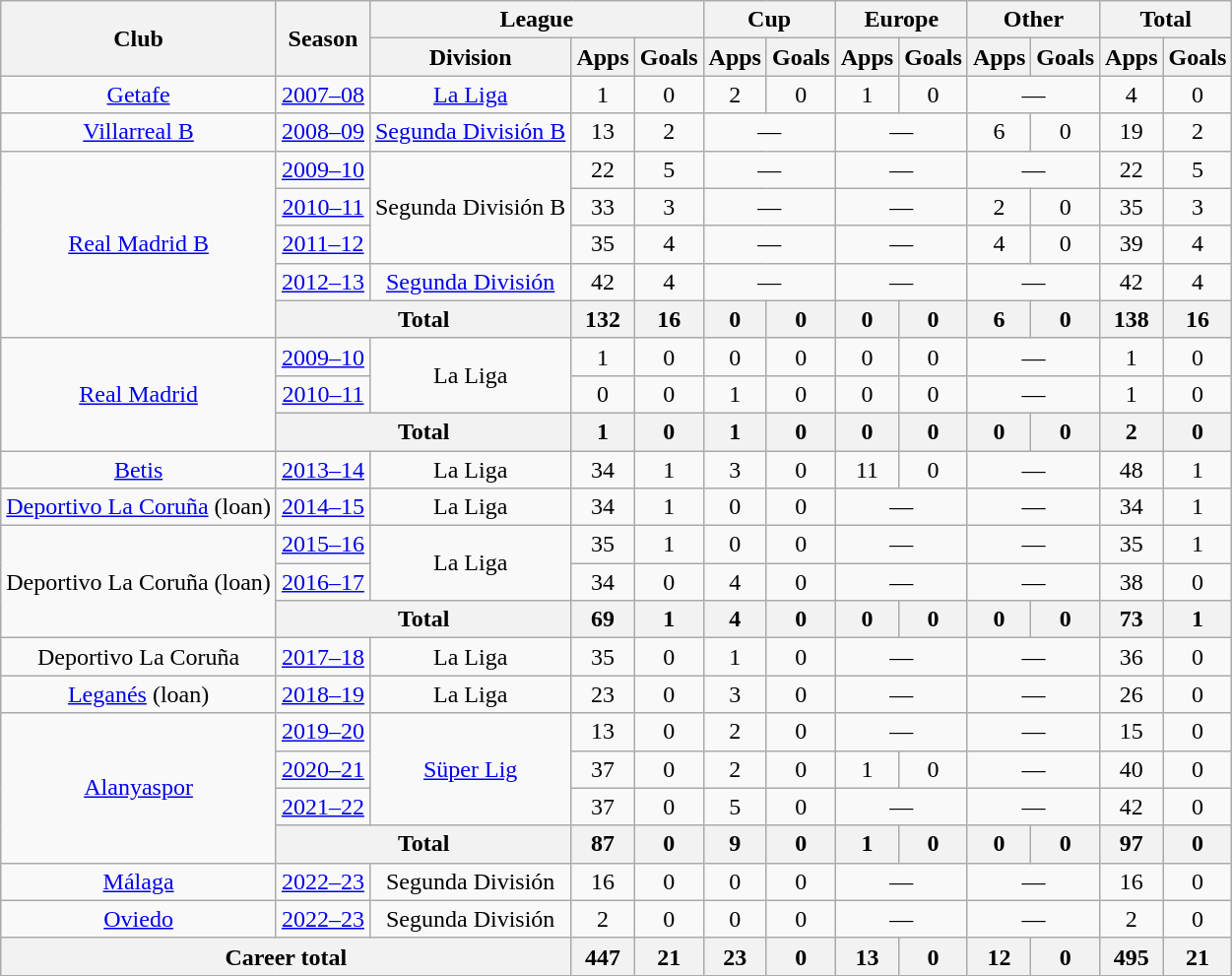<table class="wikitable" style="text-align:center">
<tr>
<th rowspan="2">Club</th>
<th rowspan="2">Season</th>
<th colspan="3">League</th>
<th colspan="2">Cup</th>
<th colspan="2">Europe</th>
<th colspan="2">Other</th>
<th colspan="2">Total</th>
</tr>
<tr>
<th>Division</th>
<th>Apps</th>
<th>Goals</th>
<th>Apps</th>
<th>Goals</th>
<th>Apps</th>
<th>Goals</th>
<th>Apps</th>
<th>Goals</th>
<th>Apps</th>
<th>Goals</th>
</tr>
<tr>
<td><a href='#'>Getafe</a></td>
<td><a href='#'>2007–08</a></td>
<td><a href='#'>La Liga</a></td>
<td>1</td>
<td>0</td>
<td>2</td>
<td>0</td>
<td>1</td>
<td>0</td>
<td colspan="2">—</td>
<td>4</td>
<td>0</td>
</tr>
<tr>
<td><a href='#'>Villarreal B</a></td>
<td><a href='#'>2008–09</a></td>
<td><a href='#'>Segunda División B</a></td>
<td>13</td>
<td>2</td>
<td colspan="2">—</td>
<td colspan="2">—</td>
<td>6</td>
<td>0</td>
<td>19</td>
<td>2</td>
</tr>
<tr>
<td rowspan="5"><a href='#'>Real Madrid B</a></td>
<td><a href='#'>2009–10</a></td>
<td rowspan="3">Segunda División B</td>
<td>22</td>
<td>5</td>
<td colspan="2">—</td>
<td colspan="2">—</td>
<td colspan="2">—</td>
<td>22</td>
<td>5</td>
</tr>
<tr>
<td><a href='#'>2010–11</a></td>
<td>33</td>
<td>3</td>
<td colspan="2">—</td>
<td colspan="2">—</td>
<td>2</td>
<td>0</td>
<td>35</td>
<td>3</td>
</tr>
<tr>
<td><a href='#'>2011–12</a></td>
<td>35</td>
<td>4</td>
<td colspan="2">—</td>
<td colspan="2">—</td>
<td>4</td>
<td>0</td>
<td>39</td>
<td>4</td>
</tr>
<tr>
<td><a href='#'>2012–13</a></td>
<td><a href='#'>Segunda División</a></td>
<td>42</td>
<td>4</td>
<td colspan="2">—</td>
<td colspan="2">—</td>
<td colspan="2">—</td>
<td>42</td>
<td>4</td>
</tr>
<tr>
<th colspan="2">Total</th>
<th>132</th>
<th>16</th>
<th>0</th>
<th>0</th>
<th>0</th>
<th>0</th>
<th>6</th>
<th>0</th>
<th>138</th>
<th>16</th>
</tr>
<tr>
<td rowspan="3"><a href='#'>Real Madrid</a></td>
<td><a href='#'>2009–10</a></td>
<td rowspan="2">La Liga</td>
<td>1</td>
<td>0</td>
<td>0</td>
<td>0</td>
<td>0</td>
<td>0</td>
<td colspan="2">—</td>
<td>1</td>
<td>0</td>
</tr>
<tr>
<td><a href='#'>2010–11</a></td>
<td>0</td>
<td>0</td>
<td>1</td>
<td>0</td>
<td>0</td>
<td>0</td>
<td colspan="2">—</td>
<td>1</td>
<td>0</td>
</tr>
<tr>
<th colspan="2">Total</th>
<th>1</th>
<th>0</th>
<th>1</th>
<th>0</th>
<th>0</th>
<th>0</th>
<th>0</th>
<th>0</th>
<th>2</th>
<th>0</th>
</tr>
<tr>
<td><a href='#'>Betis</a></td>
<td><a href='#'>2013–14</a></td>
<td>La Liga</td>
<td>34</td>
<td>1</td>
<td>3</td>
<td>0</td>
<td>11</td>
<td>0</td>
<td colspan="2">—</td>
<td>48</td>
<td>1</td>
</tr>
<tr>
<td><a href='#'>Deportivo La Coruña</a> (loan)</td>
<td><a href='#'>2014–15</a></td>
<td>La Liga</td>
<td>34</td>
<td>1</td>
<td>0</td>
<td>0</td>
<td colspan="2">—</td>
<td colspan="2">—</td>
<td>34</td>
<td>1</td>
</tr>
<tr>
<td rowspan="3">Deportivo La Coruña (loan)</td>
<td><a href='#'>2015–16</a></td>
<td rowspan="2">La Liga</td>
<td>35</td>
<td>1</td>
<td>0</td>
<td>0</td>
<td colspan="2">—</td>
<td colspan="2">—</td>
<td>35</td>
<td>1</td>
</tr>
<tr>
<td><a href='#'>2016–17</a></td>
<td>34</td>
<td>0</td>
<td>4</td>
<td>0</td>
<td colspan="2">—</td>
<td colspan="2">—</td>
<td>38</td>
<td>0</td>
</tr>
<tr>
<th colspan="2">Total</th>
<th>69</th>
<th>1</th>
<th>4</th>
<th>0</th>
<th>0</th>
<th>0</th>
<th>0</th>
<th>0</th>
<th>73</th>
<th>1</th>
</tr>
<tr>
<td>Deportivo La Coruña</td>
<td><a href='#'>2017–18</a></td>
<td>La Liga</td>
<td>35</td>
<td>0</td>
<td>1</td>
<td>0</td>
<td colspan="2">—</td>
<td colspan="2">—</td>
<td>36</td>
<td>0</td>
</tr>
<tr>
<td><a href='#'>Leganés</a> (loan)</td>
<td><a href='#'>2018–19</a></td>
<td>La Liga</td>
<td>23</td>
<td>0</td>
<td>3</td>
<td>0</td>
<td colspan="2">—</td>
<td colspan="2">—</td>
<td>26</td>
<td>0</td>
</tr>
<tr>
<td rowspan="4"><a href='#'>Alanyaspor</a></td>
<td><a href='#'>2019–20</a></td>
<td rowspan="3"><a href='#'>Süper Lig</a></td>
<td>13</td>
<td>0</td>
<td>2</td>
<td>0</td>
<td colspan="2">—</td>
<td colspan="2">—</td>
<td>15</td>
<td>0</td>
</tr>
<tr>
<td><a href='#'>2020–21</a></td>
<td>37</td>
<td>0</td>
<td>2</td>
<td>0</td>
<td>1</td>
<td>0</td>
<td colspan="2">—</td>
<td>40</td>
<td>0</td>
</tr>
<tr>
<td><a href='#'>2021–22</a></td>
<td>37</td>
<td>0</td>
<td>5</td>
<td>0</td>
<td colspan="2">—</td>
<td colspan="2">—</td>
<td>42</td>
<td>0</td>
</tr>
<tr>
<th colspan="2">Total</th>
<th>87</th>
<th>0</th>
<th>9</th>
<th>0</th>
<th>1</th>
<th>0</th>
<th>0</th>
<th>0</th>
<th>97</th>
<th>0</th>
</tr>
<tr>
<td><a href='#'>Málaga</a></td>
<td><a href='#'>2022–23</a></td>
<td>Segunda División</td>
<td>16</td>
<td>0</td>
<td>0</td>
<td>0</td>
<td colspan="2">—</td>
<td colspan="2">—</td>
<td>16</td>
<td>0</td>
</tr>
<tr>
<td><a href='#'>Oviedo</a></td>
<td><a href='#'>2022–23</a></td>
<td>Segunda División</td>
<td>2</td>
<td>0</td>
<td>0</td>
<td>0</td>
<td colspan="2">—</td>
<td colspan="2">—</td>
<td>2</td>
<td>0</td>
</tr>
<tr>
<th colspan="3">Career total</th>
<th>447</th>
<th>21</th>
<th>23</th>
<th>0</th>
<th>13</th>
<th>0</th>
<th>12</th>
<th>0</th>
<th>495</th>
<th>21</th>
</tr>
</table>
